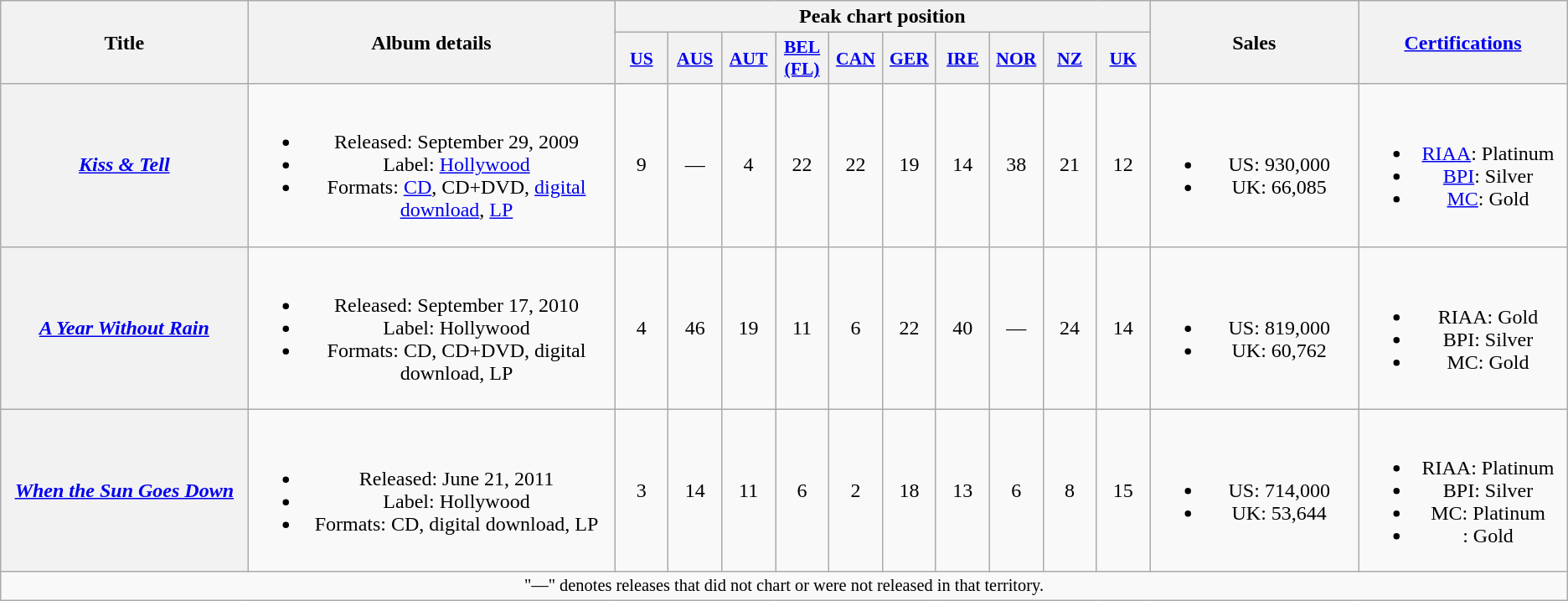<table class="wikitable plainrowheaders" style="text-align:center;" border="1">
<tr>
<th scope="col" rowspan="2" style="width:12em;">Title</th>
<th scope="col" rowspan="2" style="width:18em;">Album details</th>
<th scope="col" colspan="10">Peak chart position</th>
<th scope="col" rowspan="2" style="width:10em;">Sales</th>
<th scope="col" rowspan="2" style="width:10em;"><a href='#'>Certifications</a></th>
</tr>
<tr>
<th scope="col" style="width:2.5em;font-size:90%;"><a href='#'>US</a><br></th>
<th scope="col" style="width:2.5em;font-size:90%;"><a href='#'>AUS</a><br></th>
<th scope="col" style="width:2.5em;font-size:90%;"><a href='#'>AUT</a><br></th>
<th scope="col" style="width:2.5em;font-size:90%;"><a href='#'>BEL <br>(FL)</a><br></th>
<th scope="col" style="width:2.5em;font-size:90%;"><a href='#'>CAN</a><br></th>
<th scope="col" style="width:2.5em;font-size:90%;"><a href='#'>GER</a><br></th>
<th scope="col" style="width:2.5em;font-size:90%;"><a href='#'>IRE</a><br></th>
<th scope="col" style="width:2.5em;font-size:90%;"><a href='#'>NOR</a><br></th>
<th scope="col" style="width:2.5em;font-size:90%;"><a href='#'>NZ</a><br></th>
<th scope="col" style="width:2.5em;font-size:90%;"><a href='#'>UK</a><br></th>
</tr>
<tr>
<th scope="row"><em><a href='#'>Kiss & Tell</a></em></th>
<td><br><ul><li>Released: September 29, 2009</li><li>Label: <a href='#'>Hollywood</a></li><li>Formats: <a href='#'>CD</a>, CD+DVD, <a href='#'>digital download</a>, <a href='#'>LP</a></li></ul></td>
<td>9</td>
<td>—</td>
<td>4</td>
<td>22</td>
<td>22</td>
<td>19</td>
<td>14</td>
<td>38</td>
<td>21</td>
<td>12</td>
<td><br><ul><li>US: 930,000</li><li>UK: 66,085</li></ul></td>
<td><br><ul><li><a href='#'>RIAA</a>: Platinum</li><li><a href='#'>BPI</a>: Silver</li><li><a href='#'>MC</a>: Gold</li></ul></td>
</tr>
<tr>
<th scope="row"><em><a href='#'>A Year Without Rain</a></em></th>
<td><br><ul><li>Released: September 17, 2010</li><li>Label: Hollywood</li><li>Formats: CD, CD+DVD, digital download, LP</li></ul></td>
<td>4</td>
<td>46</td>
<td>19</td>
<td>11</td>
<td>6</td>
<td>22</td>
<td>40</td>
<td>—</td>
<td>24</td>
<td>14</td>
<td><br><ul><li>US: 819,000</li><li>UK: 60,762</li></ul></td>
<td><br><ul><li>RIAA: Gold</li><li>BPI: Silver</li><li>MC: Gold</li></ul></td>
</tr>
<tr>
<th scope="row"><em><a href='#'>When the Sun Goes Down</a></em></th>
<td><br><ul><li>Released: June 21, 2011</li><li>Label: Hollywood</li><li>Formats: CD, digital download, LP</li></ul></td>
<td>3</td>
<td>14</td>
<td>11</td>
<td>6</td>
<td>2</td>
<td>18</td>
<td>13</td>
<td>6</td>
<td>8</td>
<td>15</td>
<td><br><ul><li>US: 714,000</li><li>UK: 53,644</li></ul></td>
<td><br><ul><li>RIAA: Platinum</li><li>BPI: Silver</li><li>MC: Platinum</li><li><a href='#'></a>: Gold</li></ul></td>
</tr>
<tr>
<td align="center" colspan="16" style="font-size:85%">"—" denotes releases that did not chart or were not released in that territory.</td>
</tr>
</table>
